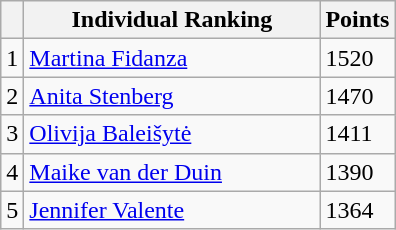<table class="wikitable col3right">
<tr>
<th></th>
<th style="width:190px; white-space:nowrap;">Individual Ranking</th>
<th style="width:20px;">Points</th>
</tr>
<tr>
<td>1</td>
<td> <a href='#'>Martina Fidanza</a></td>
<td>1520</td>
</tr>
<tr>
<td>2</td>
<td> <a href='#'>Anita Stenberg</a></td>
<td>1470</td>
</tr>
<tr>
<td>3</td>
<td> <a href='#'>Olivija Baleišytė</a></td>
<td>1411</td>
</tr>
<tr>
<td>4</td>
<td> <a href='#'>Maike van der Duin</a></td>
<td>1390</td>
</tr>
<tr>
<td>5</td>
<td> <a href='#'>Jennifer Valente</a></td>
<td>1364</td>
</tr>
</table>
